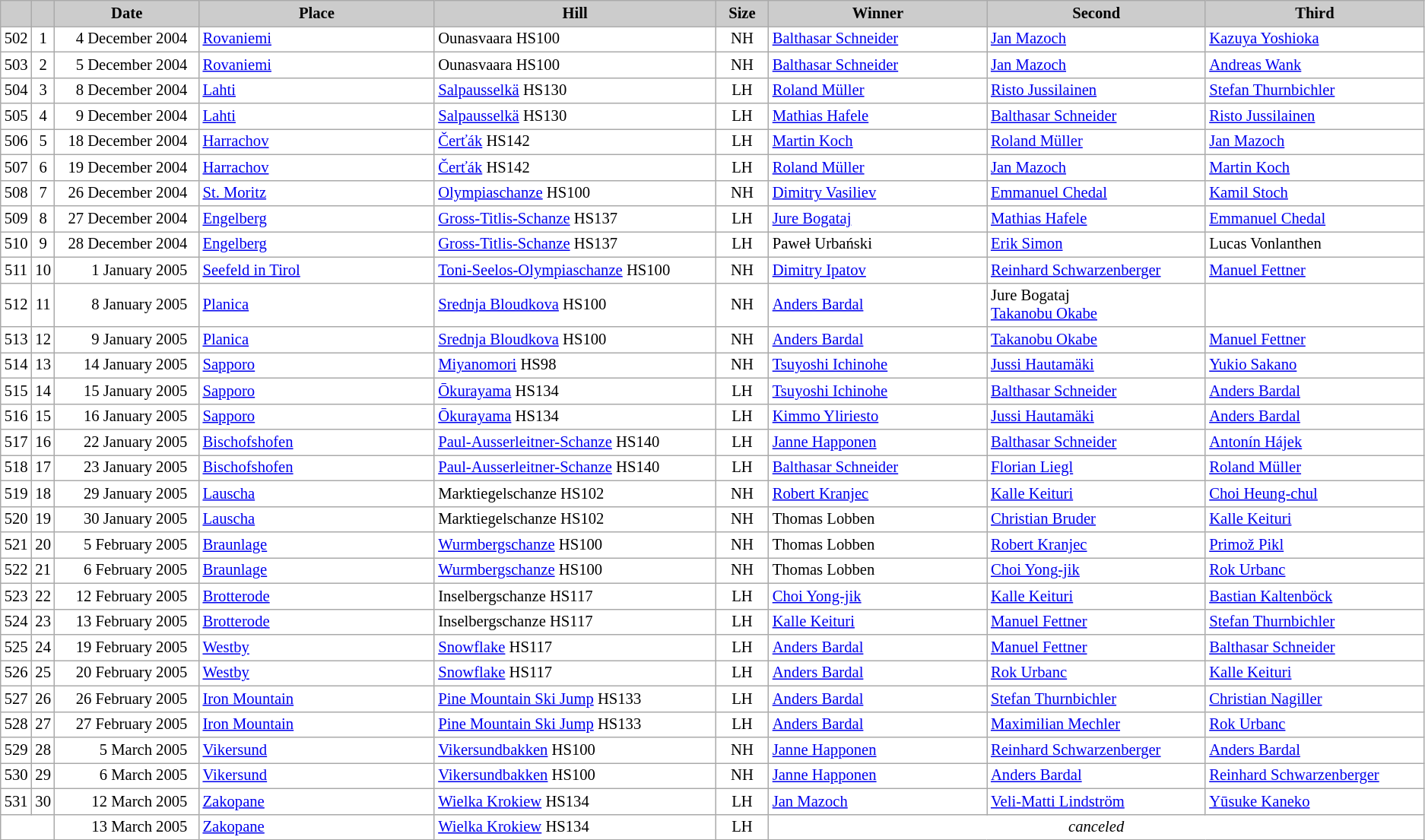<table class="wikitable plainrowheaders" style="background:#fff; font-size:86%; line-height:16px; border:grey solid 1px; border-collapse:collapse;">
<tr style="background:#ccc; text-align:center;">
<th scope="col" style="background:#ccc; width=20 px;"></th>
<th scope="col" style="background:#ccc; width=30 px;"></th>
<th scope="col" style="background:#ccc; width:120px;">Date</th>
<th scope="col" style="background:#ccc; width:200px;">Place</th>
<th scope="col" style="background:#ccc; width:240px;">Hill</th>
<th scope="col" style="background:#ccc; width:40px;">Size</th>
<th scope="col" style="background:#ccc; width:185px;">Winner</th>
<th scope="col" style="background:#ccc; width:185px;">Second</th>
<th scope="col" style="background:#ccc; width:185px;">Third</th>
</tr>
<tr>
<td align=center>502</td>
<td align=center>1</td>
<td align=right>4 December 2004  </td>
<td> <a href='#'>Rovaniemi</a></td>
<td>Ounasvaara HS100</td>
<td align=center>NH</td>
<td> <a href='#'>Balthasar Schneider</a></td>
<td> <a href='#'>Jan Mazoch</a></td>
<td> <a href='#'>Kazuya Yoshioka</a></td>
</tr>
<tr>
<td align=center>503</td>
<td align=center>2</td>
<td align=right>5 December 2004  </td>
<td> <a href='#'>Rovaniemi</a></td>
<td>Ounasvaara HS100</td>
<td align=center>NH</td>
<td> <a href='#'>Balthasar Schneider</a></td>
<td> <a href='#'>Jan Mazoch</a></td>
<td> <a href='#'>Andreas Wank</a></td>
</tr>
<tr>
<td align=center>504</td>
<td align=center>3</td>
<td align=right>8 December 2004  </td>
<td> <a href='#'>Lahti</a></td>
<td><a href='#'>Salpausselkä</a> HS130</td>
<td align=center>LH</td>
<td> <a href='#'>Roland Müller</a></td>
<td> <a href='#'>Risto Jussilainen</a></td>
<td> <a href='#'>Stefan Thurnbichler</a></td>
</tr>
<tr>
<td align=center>505</td>
<td align=center>4</td>
<td align=right>9 December 2004  </td>
<td> <a href='#'>Lahti</a></td>
<td><a href='#'>Salpausselkä</a> HS130</td>
<td align=center>LH</td>
<td> <a href='#'>Mathias Hafele</a></td>
<td> <a href='#'>Balthasar Schneider</a></td>
<td> <a href='#'>Risto Jussilainen</a></td>
</tr>
<tr>
<td align=center>506</td>
<td align=center>5</td>
<td align=right>18 December 2004  </td>
<td> <a href='#'>Harrachov</a></td>
<td><a href='#'>Čerťák</a> HS142</td>
<td align=center>LH</td>
<td> <a href='#'>Martin Koch</a></td>
<td> <a href='#'>Roland Müller</a></td>
<td> <a href='#'>Jan Mazoch</a></td>
</tr>
<tr>
<td align=center>507</td>
<td align=center>6</td>
<td align=right>19 December 2004  </td>
<td> <a href='#'>Harrachov</a></td>
<td><a href='#'>Čerťák</a> HS142</td>
<td align=center>LH</td>
<td> <a href='#'>Roland Müller</a></td>
<td> <a href='#'>Jan Mazoch</a></td>
<td> <a href='#'>Martin Koch</a></td>
</tr>
<tr>
<td align=center>508</td>
<td align=center>7</td>
<td align=right>26 December 2004  </td>
<td> <a href='#'>St. Moritz</a></td>
<td><a href='#'>Olympiaschanze</a> HS100</td>
<td align=center>NH</td>
<td> <a href='#'>Dimitry Vasiliev</a></td>
<td> <a href='#'>Emmanuel Chedal</a></td>
<td> <a href='#'>Kamil Stoch</a></td>
</tr>
<tr>
<td align=center>509</td>
<td align=center>8</td>
<td align=right>27 December 2004  </td>
<td> <a href='#'>Engelberg</a></td>
<td><a href='#'>Gross-Titlis-Schanze</a> HS137</td>
<td align=center>LH</td>
<td> <a href='#'>Jure Bogataj</a></td>
<td> <a href='#'>Mathias Hafele</a></td>
<td> <a href='#'>Emmanuel Chedal</a></td>
</tr>
<tr>
<td align=center>510</td>
<td align=center>9</td>
<td align=right>28 December 2004  </td>
<td> <a href='#'>Engelberg</a></td>
<td><a href='#'>Gross-Titlis-Schanze</a> HS137</td>
<td align=center>LH</td>
<td> Paweł Urbański</td>
<td> <a href='#'>Erik Simon</a></td>
<td> Lucas Vonlanthen</td>
</tr>
<tr>
<td align=center>511</td>
<td align=center>10</td>
<td align=right>1 January 2005  </td>
<td> <a href='#'>Seefeld in Tirol</a></td>
<td><a href='#'>Toni-Seelos-Olympiaschanze</a> HS100</td>
<td align=center>NH</td>
<td> <a href='#'>Dimitry Ipatov</a></td>
<td> <a href='#'>Reinhard Schwarzenberger</a></td>
<td> <a href='#'>Manuel Fettner</a></td>
</tr>
<tr>
<td align=center>512</td>
<td align=center>11</td>
<td align=right>8 January 2005  </td>
<td> <a href='#'>Planica</a></td>
<td><a href='#'>Srednja Bloudkova</a> HS100</td>
<td align=center>NH</td>
<td> <a href='#'>Anders Bardal</a></td>
<td> Jure Bogataj<br> <a href='#'>Takanobu Okabe</a></td>
<td></td>
</tr>
<tr>
<td align=center>513</td>
<td align=center>12</td>
<td align=right>9 January 2005  </td>
<td> <a href='#'>Planica</a></td>
<td><a href='#'>Srednja Bloudkova</a> HS100</td>
<td align=center>NH</td>
<td> <a href='#'>Anders Bardal</a></td>
<td> <a href='#'>Takanobu Okabe</a></td>
<td> <a href='#'>Manuel Fettner</a></td>
</tr>
<tr>
<td align=center>514</td>
<td align=center>13</td>
<td align=right>14 January 2005  </td>
<td> <a href='#'>Sapporo</a></td>
<td><a href='#'>Miyanomori</a> HS98</td>
<td align=center>NH</td>
<td> <a href='#'>Tsuyoshi Ichinohe</a></td>
<td> <a href='#'>Jussi Hautamäki</a></td>
<td> <a href='#'>Yukio Sakano</a></td>
</tr>
<tr>
<td align=center>515</td>
<td align=center>14</td>
<td align=right>15 January 2005  </td>
<td> <a href='#'>Sapporo</a></td>
<td><a href='#'>Ōkurayama</a> HS134</td>
<td align=center>LH</td>
<td> <a href='#'>Tsuyoshi Ichinohe</a></td>
<td> <a href='#'>Balthasar Schneider</a></td>
<td> <a href='#'>Anders Bardal</a></td>
</tr>
<tr>
<td align=center>516</td>
<td align=center>15</td>
<td align=right>16 January 2005  </td>
<td> <a href='#'>Sapporo</a></td>
<td><a href='#'>Ōkurayama</a> HS134</td>
<td align=center>LH</td>
<td> <a href='#'>Kimmo Yliriesto</a></td>
<td> <a href='#'>Jussi Hautamäki</a></td>
<td> <a href='#'>Anders Bardal</a></td>
</tr>
<tr>
<td align=center>517</td>
<td align=center>16</td>
<td align=right>22 January 2005  </td>
<td> <a href='#'>Bischofshofen</a></td>
<td><a href='#'>Paul-Ausserleitner-Schanze</a> HS140</td>
<td align=center>LH</td>
<td> <a href='#'>Janne Happonen</a></td>
<td> <a href='#'>Balthasar Schneider</a></td>
<td> <a href='#'>Antonín Hájek</a></td>
</tr>
<tr>
<td align=center>518</td>
<td align=center>17</td>
<td align=right>23 January 2005  </td>
<td> <a href='#'>Bischofshofen</a></td>
<td><a href='#'>Paul-Ausserleitner-Schanze</a> HS140</td>
<td align=center>LH</td>
<td> <a href='#'>Balthasar Schneider</a></td>
<td> <a href='#'>Florian Liegl</a></td>
<td> <a href='#'>Roland Müller</a></td>
</tr>
<tr>
<td align=center>519</td>
<td align=center>18</td>
<td align=right>29 January 2005  </td>
<td> <a href='#'>Lauscha</a></td>
<td>Marktiegelschanze HS102</td>
<td align=center>NH</td>
<td> <a href='#'>Robert Kranjec</a></td>
<td> <a href='#'>Kalle Keituri</a></td>
<td> <a href='#'>Choi Heung-chul</a></td>
</tr>
<tr>
<td align=center>520</td>
<td align=center>19</td>
<td align=right>30 January 2005  </td>
<td> <a href='#'>Lauscha</a></td>
<td>Marktiegelschanze HS102</td>
<td align=center>NH</td>
<td> Thomas Lobben</td>
<td> <a href='#'>Christian Bruder</a></td>
<td> <a href='#'>Kalle Keituri</a></td>
</tr>
<tr>
<td align=center>521</td>
<td align=center>20</td>
<td align=right>5 February 2005  </td>
<td> <a href='#'>Braunlage</a></td>
<td><a href='#'>Wurmbergschanze</a> HS100</td>
<td align=center>NH</td>
<td> Thomas Lobben</td>
<td> <a href='#'>Robert Kranjec</a></td>
<td> <a href='#'>Primož Pikl</a></td>
</tr>
<tr>
<td align=center>522</td>
<td align=center>21</td>
<td align=right>6 February 2005  </td>
<td> <a href='#'>Braunlage</a></td>
<td><a href='#'>Wurmbergschanze</a> HS100</td>
<td align=center>NH</td>
<td> Thomas Lobben</td>
<td> <a href='#'>Choi Yong-jik</a></td>
<td> <a href='#'>Rok Urbanc</a></td>
</tr>
<tr>
<td align=center>523</td>
<td align=center>22</td>
<td align=right>12 February 2005  </td>
<td> <a href='#'>Brotterode</a></td>
<td>Inselbergschanze HS117</td>
<td align=center>LH</td>
<td> <a href='#'>Choi Yong-jik</a></td>
<td> <a href='#'>Kalle Keituri</a></td>
<td> <a href='#'>Bastian Kaltenböck</a></td>
</tr>
<tr>
<td align=center>524</td>
<td align=center>23</td>
<td align=right>13 February 2005  </td>
<td> <a href='#'>Brotterode</a></td>
<td>Inselbergschanze HS117</td>
<td align=center>LH</td>
<td> <a href='#'>Kalle Keituri</a></td>
<td> <a href='#'>Manuel Fettner</a></td>
<td> <a href='#'>Stefan Thurnbichler</a></td>
</tr>
<tr>
<td align=center>525</td>
<td align=center>24</td>
<td align=right>19 February 2005  </td>
<td> <a href='#'>Westby</a></td>
<td><a href='#'>Snowflake</a> HS117</td>
<td align=center>LH</td>
<td> <a href='#'>Anders Bardal</a></td>
<td> <a href='#'>Manuel Fettner</a></td>
<td> <a href='#'>Balthasar Schneider</a></td>
</tr>
<tr>
<td align=center>526</td>
<td align=center>25</td>
<td align=right>20 February 2005  </td>
<td> <a href='#'>Westby</a></td>
<td><a href='#'>Snowflake</a> HS117</td>
<td align=center>LH</td>
<td> <a href='#'>Anders Bardal</a></td>
<td> <a href='#'>Rok Urbanc</a></td>
<td> <a href='#'>Kalle Keituri</a></td>
</tr>
<tr>
<td align=center>527</td>
<td align=center>26</td>
<td align=right>26 February 2005  </td>
<td> <a href='#'>Iron Mountain</a></td>
<td><a href='#'>Pine Mountain Ski Jump</a> HS133</td>
<td align=center>LH</td>
<td> <a href='#'>Anders Bardal</a></td>
<td> <a href='#'>Stefan Thurnbichler</a></td>
<td> <a href='#'>Christian Nagiller</a></td>
</tr>
<tr>
<td align=center>528</td>
<td align=center>27</td>
<td align=right>27 February 2005  </td>
<td> <a href='#'>Iron Mountain</a></td>
<td><a href='#'>Pine Mountain Ski Jump</a> HS133</td>
<td align=center>LH</td>
<td> <a href='#'>Anders Bardal</a></td>
<td> <a href='#'>Maximilian Mechler</a></td>
<td> <a href='#'>Rok Urbanc</a></td>
</tr>
<tr>
<td align=center>529</td>
<td align=center>28</td>
<td align=right>5 March 2005  </td>
<td> <a href='#'>Vikersund</a></td>
<td><a href='#'>Vikersundbakken</a> HS100</td>
<td align=center>NH</td>
<td> <a href='#'>Janne Happonen</a></td>
<td> <a href='#'>Reinhard Schwarzenberger</a></td>
<td> <a href='#'>Anders Bardal</a></td>
</tr>
<tr>
<td align=center>530</td>
<td align=center>29</td>
<td align=right>6 March 2005  </td>
<td> <a href='#'>Vikersund</a></td>
<td><a href='#'>Vikersundbakken</a> HS100</td>
<td align=center>NH</td>
<td> <a href='#'>Janne Happonen</a></td>
<td> <a href='#'>Anders Bardal</a></td>
<td> <a href='#'>Reinhard Schwarzenberger</a></td>
</tr>
<tr>
<td align=center>531</td>
<td align=center>30</td>
<td align=right>12 March 2005  </td>
<td> <a href='#'>Zakopane</a></td>
<td><a href='#'>Wielka Krokiew</a> HS134</td>
<td align=center>LH</td>
<td> <a href='#'>Jan Mazoch</a></td>
<td> <a href='#'>Veli-Matti Lindström</a></td>
<td> <a href='#'>Yūsuke Kaneko</a></td>
</tr>
<tr>
<td colspan=2></td>
<td align=right>13 March 2005  </td>
<td> <a href='#'>Zakopane</a></td>
<td><a href='#'>Wielka Krokiew</a> HS134</td>
<td align=center>LH</td>
<td colspan=3 align=center><em>canceled</em></td>
</tr>
</table>
